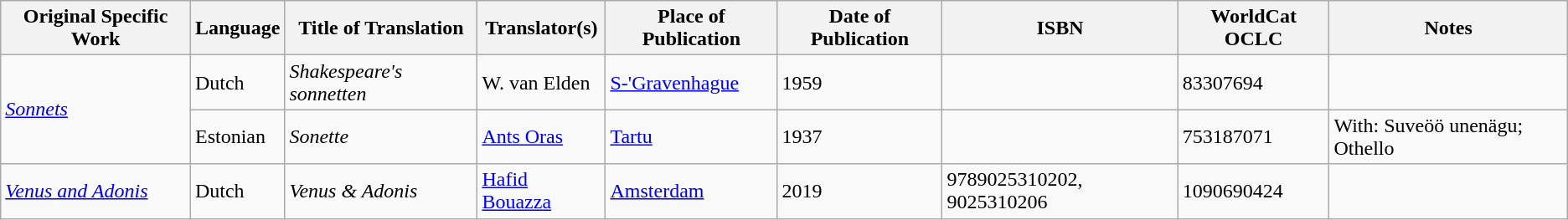<table class="wikitable sortable">
<tr>
<th>Original Specific Work</th>
<th>Language</th>
<th>Title of Translation</th>
<th>Translator(s)</th>
<th>Place of Publication</th>
<th>Date of Publication</th>
<th>ISBN</th>
<th>WorldCat OCLC</th>
<th class="unsortable">Notes</th>
</tr>
<tr>
<td rowspan="2"><em><a href='#'>Sonnets</a></em></td>
<td>Dutch</td>
<td><em>Shakespeare's sonnetten</em></td>
<td>W. van Elden</td>
<td><a href='#'>S-'Gravenhague</a></td>
<td>1959</td>
<td></td>
<td>83307694</td>
<td></td>
</tr>
<tr>
<td>Estonian</td>
<td><em>Sonette</em></td>
<td><a href='#'>Ants Oras</a></td>
<td><a href='#'>Tartu</a></td>
<td>1937</td>
<td></td>
<td>753187071</td>
<td> With: Suveöö unenägu; Othello</td>
</tr>
<tr>
<td><em><a href='#'>Venus and Adonis</a></em></td>
<td>Dutch</td>
<td><em>Venus & Adonis</em></td>
<td><a href='#'>Hafid Bouazza</a></td>
<td><a href='#'>Amsterdam</a></td>
<td>2019</td>
<td>9789025310202, 9025310206</td>
<td>1090690424</td>
<td></td>
</tr>
</table>
